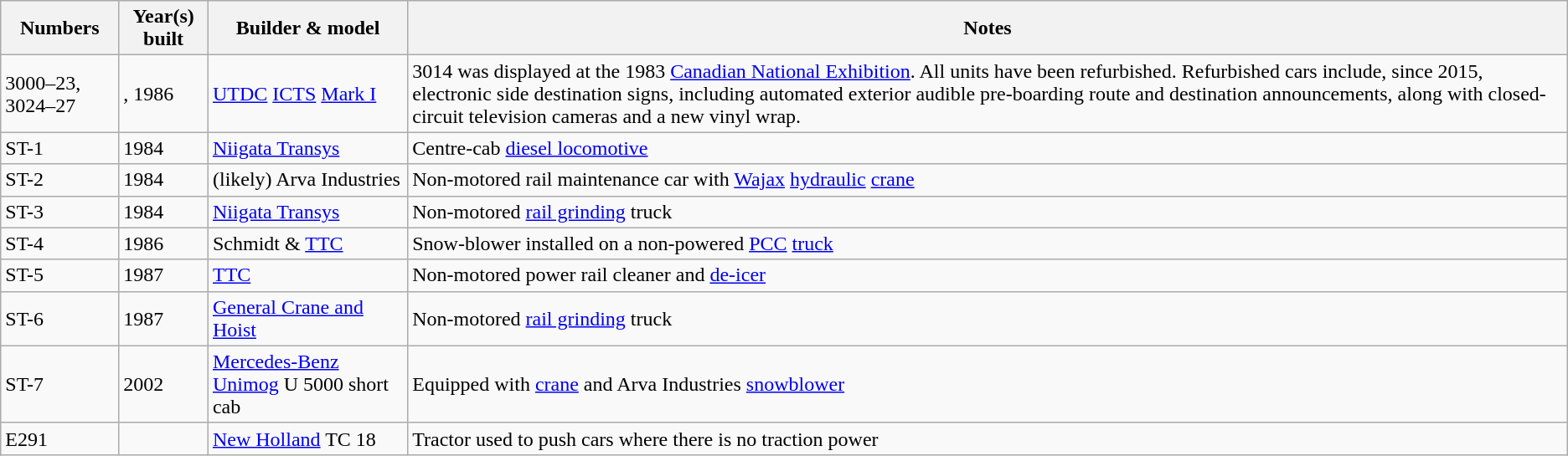<table class="wikitable">
<tr>
<th>Numbers</th>
<th>Year(s) built</th>
<th>Builder & model</th>
<th>Notes</th>
</tr>
<tr>
<td>3000–23, 3024–27</td>
<td>, 1986</td>
<td><a href='#'>UTDC</a> <a href='#'>ICTS</a> <a href='#'>Mark I</a></td>
<td>3014 was displayed at the 1983 <a href='#'>Canadian National Exhibition</a>. All units have been refurbished. Refurbished cars include, since 2015, electronic side destination signs, including automated exterior audible pre-boarding route and destination announcements, along with closed-circuit television cameras and a new vinyl wrap.</td>
</tr>
<tr>
<td>ST-1</td>
<td>1984</td>
<td><a href='#'>Niigata Transys</a></td>
<td>Centre-cab <a href='#'>diesel locomotive</a></td>
</tr>
<tr>
<td>ST-2</td>
<td>1984</td>
<td>(likely) Arva Industries</td>
<td>Non-motored rail maintenance car with <a href='#'>Wajax</a> <a href='#'>hydraulic</a> <a href='#'>crane</a></td>
</tr>
<tr>
<td>ST-3</td>
<td>1984</td>
<td><a href='#'>Niigata Transys</a></td>
<td>Non-motored <a href='#'>rail grinding</a> truck</td>
</tr>
<tr>
<td>ST-4</td>
<td>1986</td>
<td>Schmidt & <a href='#'>TTC</a></td>
<td>Snow-blower installed on a non-powered <a href='#'>PCC</a> <a href='#'>truck</a></td>
</tr>
<tr>
<td>ST-5</td>
<td>1987</td>
<td><a href='#'>TTC</a></td>
<td>Non-motored power rail cleaner and <a href='#'>de-icer</a></td>
</tr>
<tr>
<td>ST-6</td>
<td>1987</td>
<td><a href='#'>General Crane and Hoist</a></td>
<td>Non-motored <a href='#'>rail grinding</a> truck</td>
</tr>
<tr>
<td>ST-7</td>
<td>2002</td>
<td><a href='#'>Mercedes-Benz</a> <a href='#'>Unimog</a> U 5000 short cab</td>
<td>Equipped with <a href='#'>crane</a> and Arva Industries <a href='#'>snowblower</a></td>
</tr>
<tr>
<td>E291</td>
<td></td>
<td><a href='#'>New Holland</a> TC 18</td>
<td>Tractor used to push cars where there is no traction power</td>
</tr>
</table>
